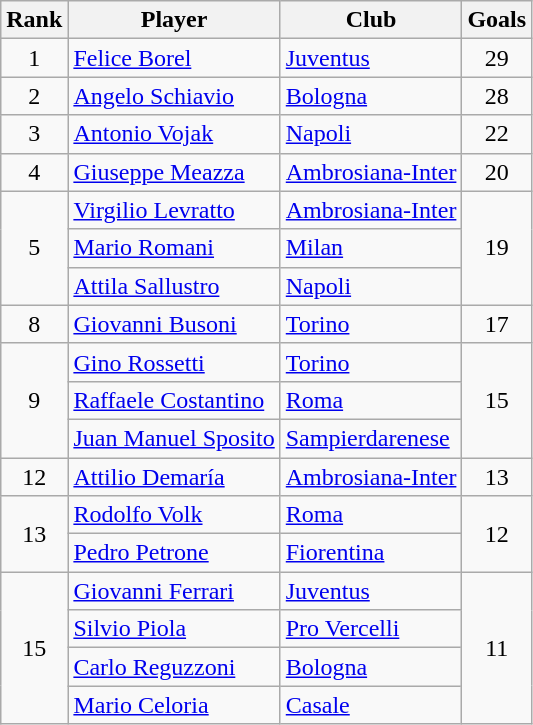<table class="wikitable" style="text-align:center">
<tr>
<th>Rank</th>
<th>Player</th>
<th>Club</th>
<th>Goals</th>
</tr>
<tr>
<td>1</td>
<td align="left"> <a href='#'>Felice Borel</a></td>
<td align="left"><a href='#'>Juventus</a></td>
<td>29</td>
</tr>
<tr>
<td>2</td>
<td align="left"> <a href='#'>Angelo Schiavio</a></td>
<td align="left"><a href='#'>Bologna</a></td>
<td>28</td>
</tr>
<tr>
<td>3</td>
<td align="left"> <a href='#'>Antonio Vojak</a></td>
<td align="left"><a href='#'>Napoli</a></td>
<td>22</td>
</tr>
<tr>
<td>4</td>
<td align="left"> <a href='#'>Giuseppe Meazza</a></td>
<td align="left"><a href='#'>Ambrosiana-Inter</a></td>
<td>20</td>
</tr>
<tr>
<td rowspan="3">5</td>
<td align="left"> <a href='#'>Virgilio Levratto</a></td>
<td align="left"><a href='#'>Ambrosiana-Inter</a></td>
<td rowspan="3">19</td>
</tr>
<tr>
<td align="left"> <a href='#'>Mario Romani</a></td>
<td align="left"><a href='#'>Milan</a></td>
</tr>
<tr>
<td align="left">  <a href='#'>Attila Sallustro</a></td>
<td align="left"><a href='#'>Napoli</a></td>
</tr>
<tr>
<td>8</td>
<td align="left"> <a href='#'>Giovanni Busoni</a></td>
<td align="left"><a href='#'>Torino</a></td>
<td>17</td>
</tr>
<tr>
<td rowspan="3">9</td>
<td align="left"> <a href='#'>Gino Rossetti</a></td>
<td align="left"><a href='#'>Torino</a></td>
<td rowspan="3">15</td>
</tr>
<tr>
<td align="left"> <a href='#'>Raffaele Costantino</a></td>
<td align="left"><a href='#'>Roma</a></td>
</tr>
<tr>
<td align="left"> <a href='#'>Juan Manuel Sposito</a></td>
<td align="left"><a href='#'>Sampierdarenese</a></td>
</tr>
<tr>
<td>12</td>
<td align="left">  <a href='#'>Attilio Demaría</a></td>
<td align="left"><a href='#'>Ambrosiana-Inter</a></td>
<td>13</td>
</tr>
<tr>
<td rowspan="2">13</td>
<td align="left"> <a href='#'>Rodolfo Volk</a></td>
<td align="left"><a href='#'>Roma</a></td>
<td rowspan="2">12</td>
</tr>
<tr>
<td align="left"> <a href='#'>Pedro Petrone</a></td>
<td align="left"><a href='#'>Fiorentina</a></td>
</tr>
<tr>
<td rowspan="4">15</td>
<td align="left"> <a href='#'>Giovanni Ferrari</a></td>
<td align="left"><a href='#'>Juventus</a></td>
<td rowspan="4">11</td>
</tr>
<tr>
<td align="left"> <a href='#'>Silvio Piola</a></td>
<td align="left"><a href='#'>Pro Vercelli</a></td>
</tr>
<tr>
<td align="left"> <a href='#'>Carlo Reguzzoni</a></td>
<td align="left"><a href='#'>Bologna</a></td>
</tr>
<tr>
<td align="left"> <a href='#'>Mario Celoria</a></td>
<td align="left"><a href='#'>Casale</a></td>
</tr>
</table>
